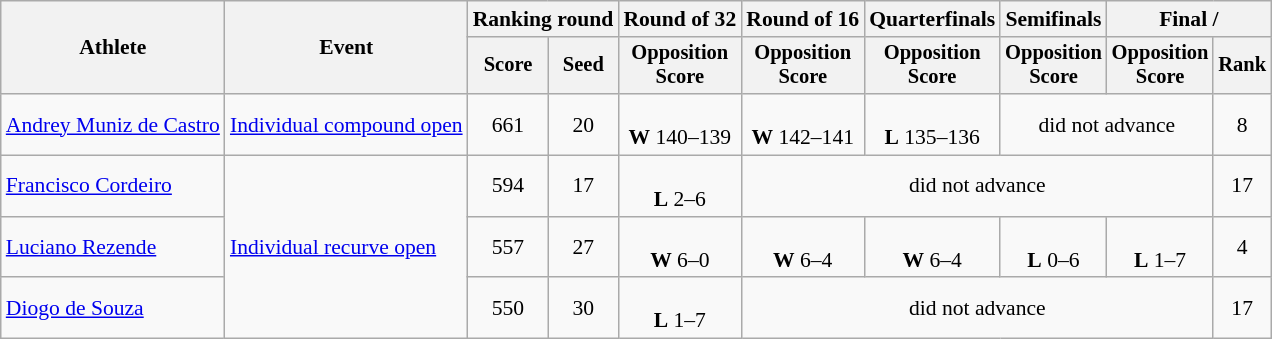<table class="wikitable" style="font-size:90%">
<tr>
<th rowspan=2>Athlete</th>
<th rowspan=2>Event</th>
<th colspan="2">Ranking round</th>
<th>Round of 32</th>
<th>Round of 16</th>
<th>Quarterfinals</th>
<th>Semifinals</th>
<th colspan="2">Final / </th>
</tr>
<tr style="font-size:95%">
<th>Score</th>
<th>Seed</th>
<th>Opposition<br>Score</th>
<th>Opposition<br>Score</th>
<th>Opposition<br>Score</th>
<th>Opposition<br>Score</th>
<th>Opposition<br>Score</th>
<th>Rank</th>
</tr>
<tr align=center>
<td align=left><a href='#'>Andrey Muniz de Castro</a></td>
<td><a href='#'>Individual compound open</a></td>
<td>661</td>
<td>20</td>
<td><br> <strong>W</strong> 140–139</td>
<td><br> <strong>W</strong> 142–141</td>
<td><br> <strong>L</strong> 135–136</td>
<td colspan=2>did not advance</td>
<td>8</td>
</tr>
<tr align=center>
<td align=left><a href='#'>Francisco Cordeiro</a></td>
<td align=left rowspan=3><a href='#'>Individual recurve open</a></td>
<td>594</td>
<td>17</td>
<td><br> <strong>L</strong> 2–6</td>
<td colspan=4>did not advance</td>
<td>17</td>
</tr>
<tr align=center>
<td align=left><a href='#'>Luciano Rezende</a></td>
<td>557</td>
<td>27</td>
<td><br> <strong>W</strong> 6–0</td>
<td><br> <strong>W</strong> 6–4</td>
<td><br> <strong>W</strong> 6–4</td>
<td><br> <strong>L</strong> 0–6</td>
<td><br> <strong>L</strong> 1–7</td>
<td>4</td>
</tr>
<tr align=center>
<td align=left><a href='#'>Diogo de Souza</a></td>
<td>550</td>
<td>30</td>
<td><br> <strong>L</strong> 1–7</td>
<td colspan=4>did not advance</td>
<td>17</td>
</tr>
</table>
